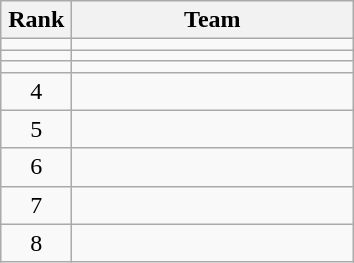<table class="wikitable" style="text-align: center;">
<tr>
<th width=40>Rank</th>
<th width=180>Team</th>
</tr>
<tr>
<td></td>
<td align="left"></td>
</tr>
<tr>
<td></td>
<td align="left"></td>
</tr>
<tr>
<td></td>
<td align="left"></td>
</tr>
<tr>
<td>4</td>
<td align="left"></td>
</tr>
<tr>
<td>5</td>
<td align="left"></td>
</tr>
<tr>
<td>6</td>
<td align="left"></td>
</tr>
<tr>
<td>7</td>
<td align="left"></td>
</tr>
<tr>
<td>8</td>
<td align="left"></td>
</tr>
</table>
